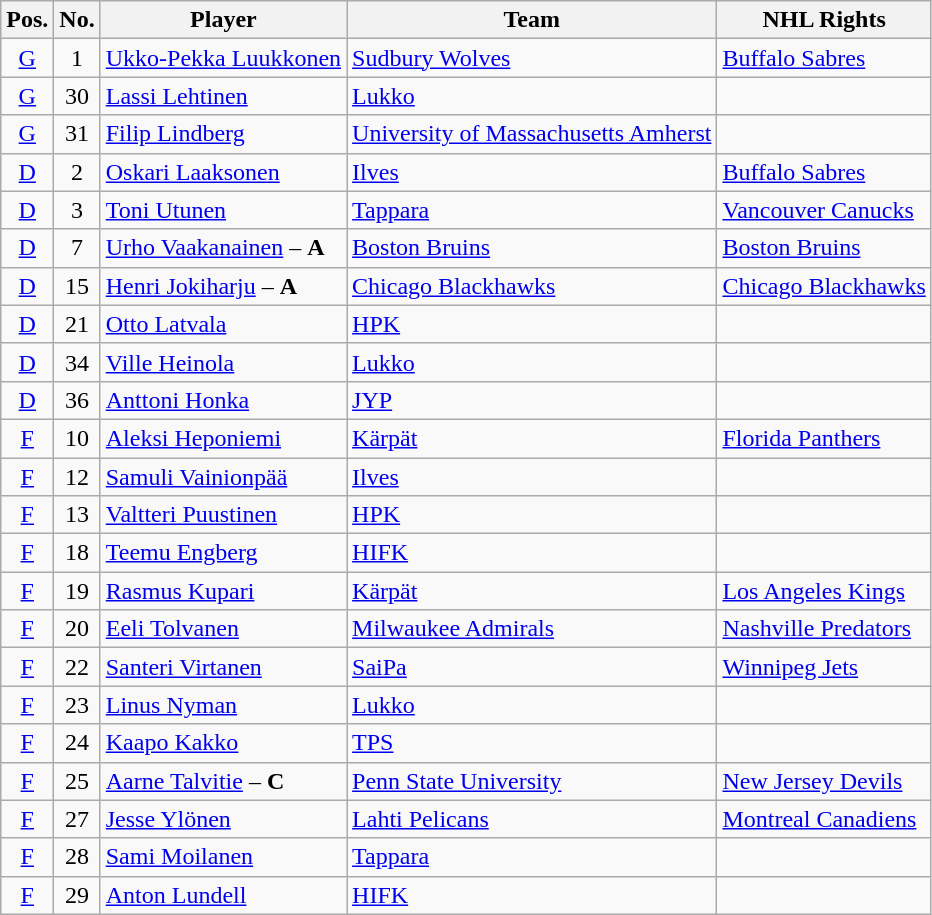<table class="wikitable sortable">
<tr>
<th>Pos.</th>
<th>No.</th>
<th>Player</th>
<th>Team</th>
<th>NHL Rights</th>
</tr>
<tr>
<td style="text-align:center;"><a href='#'>G</a></td>
<td style="text-align:center;">1</td>
<td><a href='#'>Ukko-Pekka Luukkonen</a></td>
<td> <a href='#'>Sudbury Wolves</a></td>
<td><a href='#'>Buffalo Sabres</a></td>
</tr>
<tr>
<td style="text-align:center;"><a href='#'>G</a></td>
<td style="text-align:center;">30</td>
<td><a href='#'>Lassi Lehtinen</a></td>
<td> <a href='#'>Lukko</a></td>
<td></td>
</tr>
<tr>
<td style="text-align:center;"><a href='#'>G</a></td>
<td style="text-align:center;">31</td>
<td><a href='#'>Filip Lindberg</a></td>
<td> <a href='#'>University of Massachusetts Amherst</a></td>
<td></td>
</tr>
<tr>
<td style="text-align:center;"><a href='#'>D</a></td>
<td style="text-align:center;">2</td>
<td><a href='#'>Oskari Laaksonen</a></td>
<td> <a href='#'>Ilves</a></td>
<td><a href='#'>Buffalo Sabres</a></td>
</tr>
<tr>
<td style="text-align:center;"><a href='#'>D</a></td>
<td style="text-align:center;">3</td>
<td><a href='#'>Toni Utunen</a></td>
<td> <a href='#'>Tappara</a></td>
<td><a href='#'>Vancouver Canucks</a></td>
</tr>
<tr>
<td style="text-align:center;"><a href='#'>D</a></td>
<td style="text-align:center;">7</td>
<td><a href='#'>Urho Vaakanainen</a> – <strong>A</strong></td>
<td> <a href='#'>Boston Bruins</a></td>
<td><a href='#'>Boston Bruins</a></td>
</tr>
<tr>
<td style="text-align:center;"><a href='#'>D</a></td>
<td style="text-align:center;">15</td>
<td><a href='#'>Henri Jokiharju</a> – <strong>A</strong></td>
<td> <a href='#'>Chicago Blackhawks</a></td>
<td><a href='#'>Chicago Blackhawks</a></td>
</tr>
<tr>
<td style="text-align:center;"><a href='#'>D</a></td>
<td style="text-align:center;">21</td>
<td><a href='#'>Otto Latvala</a></td>
<td> <a href='#'>HPK</a></td>
<td></td>
</tr>
<tr>
<td style="text-align:center;"><a href='#'>D</a></td>
<td style="text-align:center;">34</td>
<td><a href='#'>Ville Heinola</a></td>
<td> <a href='#'>Lukko</a></td>
<td></td>
</tr>
<tr>
<td style="text-align:center;"><a href='#'>D</a></td>
<td style="text-align:center;">36</td>
<td><a href='#'>Anttoni Honka</a></td>
<td> <a href='#'>JYP</a></td>
<td></td>
</tr>
<tr>
<td style="text-align:center;"><a href='#'>F</a></td>
<td style="text-align:center;">10</td>
<td><a href='#'>Aleksi Heponiemi</a></td>
<td> <a href='#'>Kärpät</a></td>
<td><a href='#'>Florida Panthers</a></td>
</tr>
<tr>
<td style="text-align:center;"><a href='#'>F</a></td>
<td style="text-align:center;">12</td>
<td><a href='#'>Samuli Vainionpää</a></td>
<td> <a href='#'>Ilves</a></td>
<td></td>
</tr>
<tr>
<td style="text-align:center;"><a href='#'>F</a></td>
<td style="text-align:center;">13</td>
<td><a href='#'>Valtteri Puustinen</a></td>
<td> <a href='#'>HPK</a></td>
<td></td>
</tr>
<tr>
<td style="text-align:center;"><a href='#'>F</a></td>
<td style="text-align:center;">18</td>
<td><a href='#'>Teemu Engberg</a></td>
<td> <a href='#'>HIFK</a></td>
<td></td>
</tr>
<tr>
<td style="text-align:center;"><a href='#'>F</a></td>
<td style="text-align:center;">19</td>
<td><a href='#'>Rasmus Kupari</a></td>
<td> <a href='#'>Kärpät</a></td>
<td><a href='#'>Los Angeles Kings</a></td>
</tr>
<tr>
<td style="text-align:center;"><a href='#'>F</a></td>
<td style="text-align:center;">20</td>
<td><a href='#'>Eeli Tolvanen</a></td>
<td> <a href='#'>Milwaukee Admirals</a></td>
<td><a href='#'>Nashville Predators</a></td>
</tr>
<tr>
<td style="text-align:center;"><a href='#'>F</a></td>
<td style="text-align:center;">22</td>
<td><a href='#'>Santeri Virtanen</a></td>
<td> <a href='#'>SaiPa</a></td>
<td><a href='#'>Winnipeg Jets</a></td>
</tr>
<tr>
<td style="text-align:center;"><a href='#'>F</a></td>
<td style="text-align:center;">23</td>
<td><a href='#'>Linus Nyman</a></td>
<td> <a href='#'>Lukko</a></td>
<td></td>
</tr>
<tr>
<td style="text-align:center;"><a href='#'>F</a></td>
<td style="text-align:center;">24</td>
<td><a href='#'>Kaapo Kakko</a></td>
<td> <a href='#'>TPS</a></td>
<td></td>
</tr>
<tr>
<td style="text-align:center;"><a href='#'>F</a></td>
<td style="text-align:center;">25</td>
<td><a href='#'>Aarne Talvitie</a> – <strong>C</strong></td>
<td> <a href='#'>Penn State University</a></td>
<td><a href='#'>New Jersey Devils</a></td>
</tr>
<tr>
<td style="text-align:center;"><a href='#'>F</a></td>
<td style="text-align:center;">27</td>
<td><a href='#'>Jesse Ylönen</a></td>
<td> <a href='#'>Lahti Pelicans</a></td>
<td><a href='#'>Montreal Canadiens</a></td>
</tr>
<tr>
<td style="text-align:center;"><a href='#'>F</a></td>
<td style="text-align:center;">28</td>
<td><a href='#'>Sami Moilanen</a></td>
<td> <a href='#'>Tappara</a></td>
<td></td>
</tr>
<tr>
<td style="text-align:center;"><a href='#'>F</a></td>
<td style="text-align:center;">29</td>
<td><a href='#'>Anton Lundell</a></td>
<td> <a href='#'>HIFK</a></td>
<td></td>
</tr>
</table>
